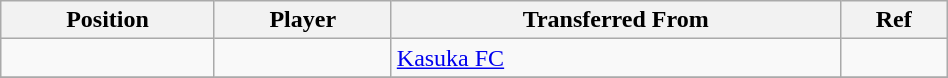<table class="wikitable sortable" style="width:50%; text-align:center; font-size:100%; text-align:left;">
<tr>
<th><strong>Position</strong></th>
<th><strong>Player</strong></th>
<th><strong>Transferred From</strong></th>
<th><strong>Ref</strong></th>
</tr>
<tr>
<td></td>
<td></td>
<td> <a href='#'>Kasuka FC</a></td>
<td></td>
</tr>
<tr>
</tr>
</table>
